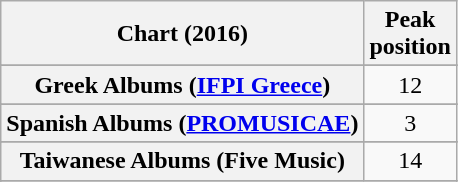<table class="wikitable sortable plainrowheaders" style="text-align:center">
<tr>
<th scope="col">Chart (2016)</th>
<th scope="col">Peak<br>position</th>
</tr>
<tr>
</tr>
<tr>
</tr>
<tr>
</tr>
<tr>
</tr>
<tr>
</tr>
<tr>
</tr>
<tr>
</tr>
<tr>
</tr>
<tr>
</tr>
<tr>
</tr>
<tr>
</tr>
<tr>
<th scope="row">Greek Albums (<a href='#'>IFPI Greece</a>)</th>
<td>12</td>
</tr>
<tr>
</tr>
<tr>
</tr>
<tr>
</tr>
<tr>
</tr>
<tr>
</tr>
<tr>
</tr>
<tr>
</tr>
<tr>
</tr>
<tr>
</tr>
<tr>
</tr>
<tr>
</tr>
<tr>
<th scope="row">Spanish Albums (<a href='#'>PROMUSICAE</a>)</th>
<td>3</td>
</tr>
<tr>
</tr>
<tr>
</tr>
<tr>
<th scope="row">Taiwanese Albums (Five Music)</th>
<td>14</td>
</tr>
<tr>
</tr>
<tr>
</tr>
<tr>
</tr>
</table>
